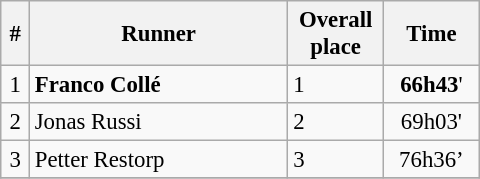<table class="wikitable" style="font-size:95%;width:320px;">
<tr>
<th width=6%>#</th>
<th width=54%>Runner</th>
<th width=20%>Overall place</th>
<th width=20%>Time</th>
</tr>
<tr>
<td align=center>1</td>
<td> <strong>Franco Collé</strong></td>
<td>1</td>
<td align=center><strong>66h43</strong>'</td>
</tr>
<tr>
<td align=center>2</td>
<td> Jonas Russi</td>
<td>2</td>
<td align=center>69h03'</td>
</tr>
<tr>
<td align=center>3</td>
<td> Petter Restorp</td>
<td>3</td>
<td align=center>76h36’</td>
</tr>
<tr>
</tr>
</table>
